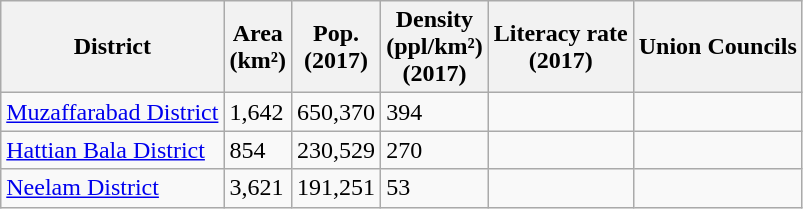<table class="wikitable sortable static-row-numbers static-row-header-hash">
<tr>
<th>District</th>
<th>Area<br>(km²)</th>
<th>Pop.<br>(2017)</th>
<th>Density<br>(ppl/km²)<br>(2017)</th>
<th>Literacy rate<br>(2017)</th>
<th>Union Councils</th>
</tr>
<tr>
<td><a href='#'>Muzaffarabad District</a></td>
<td>1,642</td>
<td>650,370</td>
<td>394</td>
<td></td>
<td></td>
</tr>
<tr>
<td><a href='#'>Hattian Bala District</a></td>
<td>854</td>
<td>230,529</td>
<td>270</td>
<td></td>
<td></td>
</tr>
<tr>
<td><a href='#'>Neelam District</a></td>
<td>3,621</td>
<td>191,251</td>
<td>53</td>
<td></td>
<td></td>
</tr>
</table>
